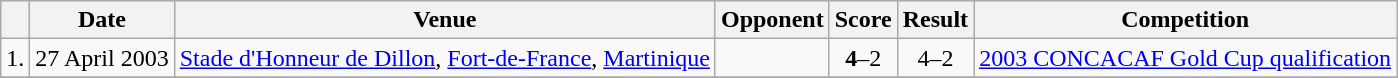<table class="wikitable">
<tr>
<th></th>
<th>Date</th>
<th>Venue</th>
<th>Opponent</th>
<th>Score</th>
<th>Result</th>
<th>Competition</th>
</tr>
<tr>
<td align="center">1.</td>
<td>27 April 2003</td>
<td><a href='#'>Stade d'Honneur de Dillon</a>, <a href='#'>Fort-de-France</a>, <a href='#'>Martinique</a></td>
<td></td>
<td align="center"><strong>4</strong>–2</td>
<td align="center">4–2</td>
<td><a href='#'>2003 CONCACAF Gold Cup qualification</a></td>
</tr>
<tr>
</tr>
</table>
